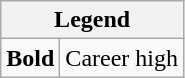<table class="wikitable mw-collapsible mw-collapsed">
<tr>
<th colspan="2">Legend</th>
</tr>
<tr>
<td><strong>Bold</strong></td>
<td>Career high</td>
</tr>
</table>
